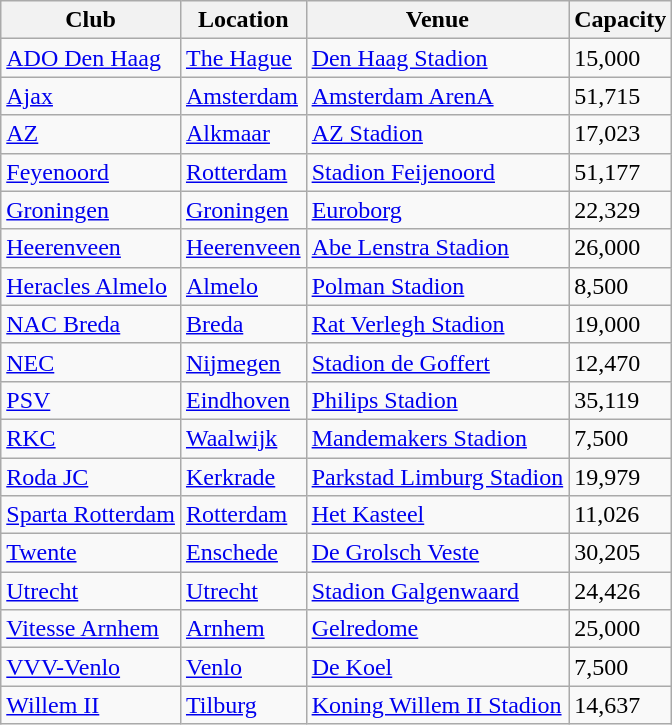<table class="wikitable sortable">
<tr>
<th>Club</th>
<th>Location</th>
<th>Venue</th>
<th>Capacity</th>
</tr>
<tr>
<td><a href='#'>ADO Den Haag</a></td>
<td><a href='#'>The Hague</a></td>
<td><a href='#'>Den Haag Stadion</a></td>
<td>15,000</td>
</tr>
<tr>
<td><a href='#'>Ajax</a></td>
<td><a href='#'>Amsterdam</a></td>
<td><a href='#'>Amsterdam ArenA</a></td>
<td>51,715</td>
</tr>
<tr>
<td><a href='#'>AZ</a></td>
<td><a href='#'>Alkmaar</a></td>
<td><a href='#'>AZ Stadion</a></td>
<td>17,023</td>
</tr>
<tr>
<td><a href='#'>Feyenoord</a></td>
<td><a href='#'>Rotterdam</a></td>
<td><a href='#'>Stadion Feijenoord</a></td>
<td>51,177</td>
</tr>
<tr>
<td><a href='#'>Groningen</a></td>
<td><a href='#'>Groningen</a></td>
<td><a href='#'>Euroborg</a></td>
<td>22,329</td>
</tr>
<tr>
<td><a href='#'>Heerenveen</a></td>
<td><a href='#'>Heerenveen</a></td>
<td><a href='#'>Abe Lenstra Stadion</a></td>
<td>26,000</td>
</tr>
<tr>
<td><a href='#'>Heracles Almelo</a></td>
<td><a href='#'>Almelo</a></td>
<td><a href='#'>Polman Stadion</a></td>
<td>8,500</td>
</tr>
<tr>
<td><a href='#'>NAC Breda</a></td>
<td><a href='#'>Breda</a></td>
<td><a href='#'>Rat Verlegh Stadion</a></td>
<td>19,000</td>
</tr>
<tr>
<td><a href='#'>NEC</a></td>
<td><a href='#'>Nijmegen</a></td>
<td><a href='#'>Stadion de Goffert</a></td>
<td>12,470</td>
</tr>
<tr>
<td><a href='#'>PSV</a></td>
<td><a href='#'>Eindhoven</a></td>
<td><a href='#'>Philips Stadion</a></td>
<td>35,119</td>
</tr>
<tr>
<td><a href='#'>RKC</a></td>
<td><a href='#'>Waalwijk</a></td>
<td><a href='#'>Mandemakers Stadion</a></td>
<td>7,500</td>
</tr>
<tr>
<td><a href='#'>Roda JC</a></td>
<td><a href='#'>Kerkrade</a></td>
<td><a href='#'>Parkstad Limburg Stadion</a></td>
<td>19,979</td>
</tr>
<tr>
<td><a href='#'>Sparta Rotterdam</a></td>
<td><a href='#'>Rotterdam</a></td>
<td><a href='#'>Het Kasteel</a></td>
<td>11,026</td>
</tr>
<tr>
<td><a href='#'>Twente</a></td>
<td><a href='#'>Enschede</a></td>
<td><a href='#'>De Grolsch Veste</a></td>
<td>30,205</td>
</tr>
<tr>
<td><a href='#'>Utrecht</a></td>
<td><a href='#'>Utrecht</a></td>
<td><a href='#'>Stadion Galgenwaard</a></td>
<td>24,426</td>
</tr>
<tr>
<td><a href='#'>Vitesse Arnhem</a></td>
<td><a href='#'>Arnhem</a></td>
<td><a href='#'>Gelredome</a></td>
<td>25,000</td>
</tr>
<tr>
<td><a href='#'>VVV-Venlo</a></td>
<td><a href='#'>Venlo</a></td>
<td><a href='#'>De Koel</a></td>
<td>7,500</td>
</tr>
<tr>
<td><a href='#'>Willem II</a></td>
<td><a href='#'>Tilburg</a></td>
<td><a href='#'>Koning Willem II Stadion</a></td>
<td>14,637</td>
</tr>
</table>
